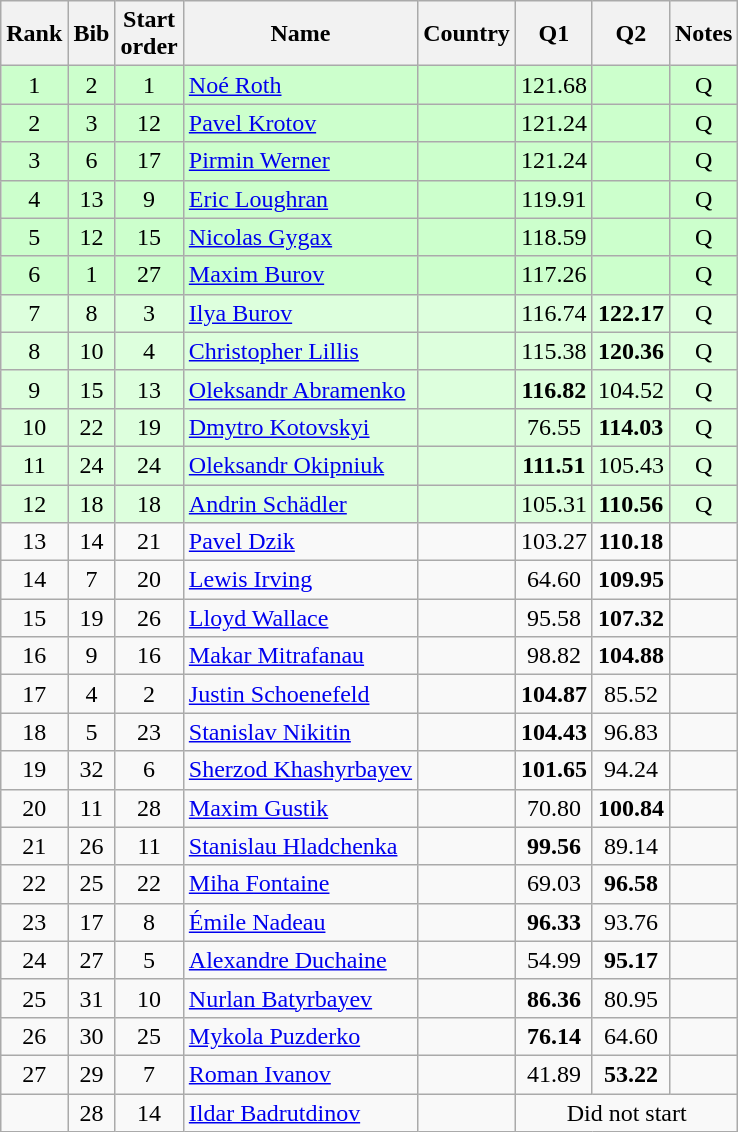<table class="wikitable sortable" style="text-align:center">
<tr>
<th>Rank</th>
<th>Bib</th>
<th>Start<br>order</th>
<th>Name</th>
<th>Country</th>
<th>Q1</th>
<th>Q2</th>
<th>Notes</th>
</tr>
<tr bgcolor=ccffcc>
<td>1</td>
<td>2</td>
<td>1</td>
<td align=left><a href='#'>Noé Roth</a></td>
<td align=left></td>
<td>121.68</td>
<td></td>
<td>Q</td>
</tr>
<tr bgcolor=ccffcc>
<td>2</td>
<td>3</td>
<td>12</td>
<td align=left><a href='#'>Pavel Krotov</a></td>
<td align=left></td>
<td>121.24</td>
<td></td>
<td>Q</td>
</tr>
<tr bgcolor=ccffcc>
<td>3</td>
<td>6</td>
<td>17</td>
<td align=left><a href='#'>Pirmin Werner</a></td>
<td align=left></td>
<td>121.24</td>
<td></td>
<td>Q</td>
</tr>
<tr bgcolor=ccffcc>
<td>4</td>
<td>13</td>
<td>9</td>
<td align=left><a href='#'>Eric Loughran</a></td>
<td align=left></td>
<td>119.91</td>
<td></td>
<td>Q</td>
</tr>
<tr bgcolor=ccffcc>
<td>5</td>
<td>12</td>
<td>15</td>
<td align=left><a href='#'>Nicolas Gygax</a></td>
<td align=left></td>
<td>118.59</td>
<td></td>
<td>Q</td>
</tr>
<tr bgcolor=ccffcc>
<td>6</td>
<td>1</td>
<td>27</td>
<td align=left><a href='#'>Maxim Burov</a></td>
<td align=left></td>
<td>117.26</td>
<td></td>
<td>Q</td>
</tr>
<tr bgcolor=ddffdd>
<td>7</td>
<td>8</td>
<td>3</td>
<td align=left><a href='#'>Ilya Burov</a></td>
<td align=left></td>
<td>116.74</td>
<td><strong>122.17</strong></td>
<td>Q</td>
</tr>
<tr bgcolor=ddffdd>
<td>8</td>
<td>10</td>
<td>4</td>
<td align=left><a href='#'>Christopher Lillis</a></td>
<td align=left></td>
<td>115.38</td>
<td><strong>120.36</strong></td>
<td>Q</td>
</tr>
<tr bgcolor=ddffdd>
<td>9</td>
<td>15</td>
<td>13</td>
<td align=left><a href='#'>Oleksandr Abramenko</a></td>
<td align=left></td>
<td><strong>116.82</strong></td>
<td>104.52</td>
<td>Q</td>
</tr>
<tr bgcolor=ddffdd>
<td>10</td>
<td>22</td>
<td>19</td>
<td align=left><a href='#'>Dmytro Kotovskyi</a></td>
<td align=left></td>
<td>76.55</td>
<td><strong>114.03</strong></td>
<td>Q</td>
</tr>
<tr bgcolor=ddffdd>
<td>11</td>
<td>24</td>
<td>24</td>
<td align=left><a href='#'>Oleksandr Okipniuk</a></td>
<td align=left></td>
<td><strong>111.51</strong></td>
<td>105.43</td>
<td>Q</td>
</tr>
<tr bgcolor=ddffdd>
<td>12</td>
<td>18</td>
<td>18</td>
<td align=left><a href='#'>Andrin Schädler</a></td>
<td align=left></td>
<td>105.31</td>
<td><strong>110.56</strong></td>
<td>Q</td>
</tr>
<tr>
<td>13</td>
<td>14</td>
<td>21</td>
<td align=left><a href='#'>Pavel Dzik</a></td>
<td align=left></td>
<td>103.27</td>
<td><strong>110.18</strong></td>
<td></td>
</tr>
<tr>
<td>14</td>
<td>7</td>
<td>20</td>
<td align=left><a href='#'>Lewis Irving</a></td>
<td align=left></td>
<td>64.60</td>
<td><strong>109.95</strong></td>
<td></td>
</tr>
<tr>
<td>15</td>
<td>19</td>
<td>26</td>
<td align=left><a href='#'>Lloyd Wallace</a></td>
<td align=left></td>
<td>95.58</td>
<td><strong>107.32</strong></td>
<td></td>
</tr>
<tr>
<td>16</td>
<td>9</td>
<td>16</td>
<td align=left><a href='#'>Makar Mitrafanau</a></td>
<td align=left></td>
<td>98.82</td>
<td><strong>104.88</strong></td>
<td></td>
</tr>
<tr>
<td>17</td>
<td>4</td>
<td>2</td>
<td align=left><a href='#'>Justin Schoenefeld</a></td>
<td align=left></td>
<td><strong>104.87</strong></td>
<td>85.52</td>
<td></td>
</tr>
<tr>
<td>18</td>
<td>5</td>
<td>23</td>
<td align=left><a href='#'>Stanislav Nikitin</a></td>
<td align=left></td>
<td><strong>104.43</strong></td>
<td>96.83</td>
<td></td>
</tr>
<tr>
<td>19</td>
<td>32</td>
<td>6</td>
<td align=left><a href='#'>Sherzod Khashyrbayev</a></td>
<td align=left></td>
<td><strong>101.65</strong></td>
<td>94.24</td>
<td></td>
</tr>
<tr>
<td>20</td>
<td>11</td>
<td>28</td>
<td align=left><a href='#'>Maxim Gustik</a></td>
<td align=left></td>
<td>70.80</td>
<td><strong>100.84</strong></td>
<td></td>
</tr>
<tr>
<td>21</td>
<td>26</td>
<td>11</td>
<td align=left><a href='#'>Stanislau Hladchenka</a></td>
<td align=left></td>
<td><strong>99.56</strong></td>
<td>89.14</td>
<td></td>
</tr>
<tr>
<td>22</td>
<td>25</td>
<td>22</td>
<td align=left><a href='#'>Miha Fontaine</a></td>
<td align=left></td>
<td>69.03</td>
<td><strong>96.58</strong></td>
<td></td>
</tr>
<tr>
<td>23</td>
<td>17</td>
<td>8</td>
<td align=left><a href='#'>Émile Nadeau</a></td>
<td align=left></td>
<td><strong>96.33</strong></td>
<td>93.76</td>
<td></td>
</tr>
<tr>
<td>24</td>
<td>27</td>
<td>5</td>
<td align=left><a href='#'>Alexandre Duchaine</a></td>
<td align=left></td>
<td>54.99</td>
<td><strong>95.17</strong></td>
<td></td>
</tr>
<tr>
<td>25</td>
<td>31</td>
<td>10</td>
<td align=left><a href='#'>Nurlan Batyrbayev</a></td>
<td align=left></td>
<td><strong>86.36</strong></td>
<td>80.95</td>
<td></td>
</tr>
<tr>
<td>26</td>
<td>30</td>
<td>25</td>
<td align=left><a href='#'>Mykola Puzderko</a></td>
<td align=left></td>
<td><strong>76.14</strong></td>
<td>64.60</td>
<td></td>
</tr>
<tr>
<td>27</td>
<td>29</td>
<td>7</td>
<td align=left><a href='#'>Roman Ivanov</a></td>
<td align=left></td>
<td>41.89</td>
<td><strong>53.22</strong></td>
<td></td>
</tr>
<tr>
<td></td>
<td>28</td>
<td>14</td>
<td align=left><a href='#'>Ildar Badrutdinov</a></td>
<td align=left></td>
<td colspan=3>Did not start</td>
</tr>
</table>
